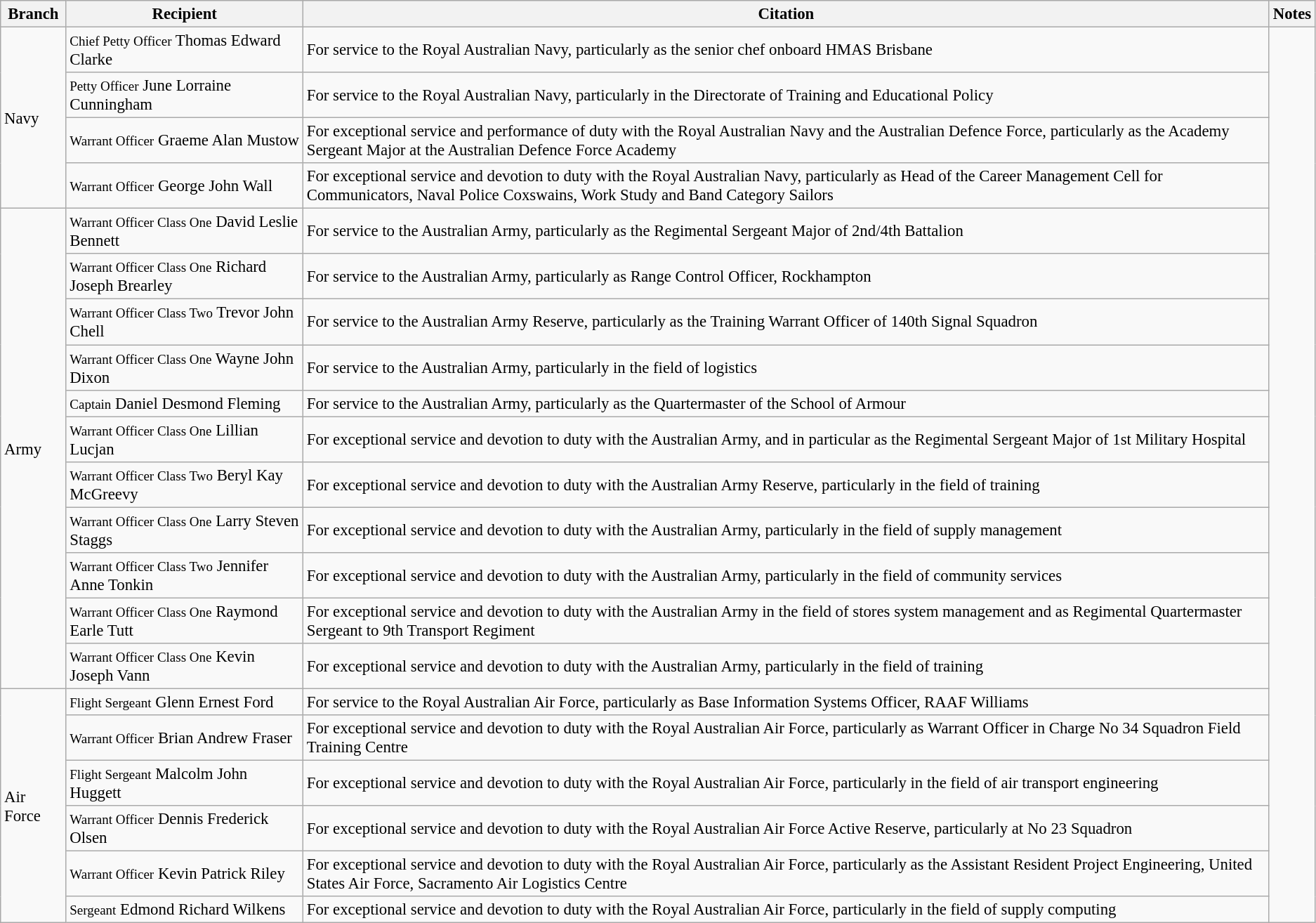<table class="wikitable" style="font-size:95%;">
<tr>
<th>Branch</th>
<th>Recipient</th>
<th>Citation</th>
<th>Notes</th>
</tr>
<tr>
<td rowspan="4">Navy</td>
<td><small>Chief Petty Officer</small> Thomas Edward Clarke</td>
<td>For  service to the Royal Australian Navy, particularly as the senior chef onboard HMAS Brisbane</td>
<td rowspan="21"></td>
</tr>
<tr>
<td><small>Petty Officer</small> June Lorraine Cunningham</td>
<td>For  service to the Royal Australian Navy, particularly in the Directorate of Training and Educational Policy</td>
</tr>
<tr>
<td><small>Warrant Officer</small> Graeme Alan Mustow</td>
<td>For exceptional service and performance of duty with the Royal Australian Navy and the Australian Defence Force, particularly as the Academy Sergeant Major at the Australian Defence Force Academy</td>
</tr>
<tr>
<td><small>Warrant Officer</small> George John Wall</td>
<td>For exceptional service and devotion to duty with the Royal Australian Navy, particularly as Head of the Career Management Cell for Communicators, Naval Police Coxswains, Work Study and Band Category Sailors</td>
</tr>
<tr>
<td rowspan="11">Army</td>
<td><small>Warrant Officer Class One</small> David Leslie Bennett</td>
<td>For  service to the Australian Army, particularly as the Regimental Sergeant Major of 2nd/4th Battalion</td>
</tr>
<tr>
<td><small>Warrant Officer Class One</small> Richard Joseph Brearley</td>
<td>For service to the Australian Army, particularly as Range Control Officer, Rockhampton</td>
</tr>
<tr>
<td><small>Warrant Officer Class Two</small> Trevor John Chell</td>
<td>For  service to the Australian Army Reserve, particularly as the Training Warrant Officer of 140th Signal Squadron</td>
</tr>
<tr>
<td><small>Warrant Officer Class One</small> Wayne John Dixon</td>
<td>For  service to the Australian Army, particularly in the field of logistics</td>
</tr>
<tr>
<td><small>Captain</small> Daniel Desmond Fleming</td>
<td>For  service to the Australian Army, particularly as the Quartermaster of the School of Armour</td>
</tr>
<tr>
<td><small>Warrant Officer Class One</small> Lillian Lucjan</td>
<td>For exceptional service and devotion to duty with the Australian Army, and in particular as the Regimental Sergeant Major of 1st Military Hospital</td>
</tr>
<tr>
<td><small>Warrant Officer Class Two</small> Beryl Kay McGreevy</td>
<td>For exceptional service and devotion to duty with the Australian Army Reserve, particularly in the field of training</td>
</tr>
<tr>
<td><small>Warrant Officer Class One</small> Larry Steven Staggs</td>
<td>For exceptional service and devotion to duty with the Australian Army, particularly in the field of supply management</td>
</tr>
<tr>
<td><small>Warrant Officer Class Two</small> Jennifer Anne Tonkin</td>
<td>For exceptional service and devotion to duty with the Australian Army, particularly in the field of community services</td>
</tr>
<tr>
<td><small>Warrant Officer Class One</small> Raymond Earle Tutt</td>
<td>For exceptional service and devotion to duty with the Australian Army in the field of stores system management and as Regimental Quartermaster Sergeant to 9th Transport Regiment</td>
</tr>
<tr>
<td><small>Warrant Officer Class One</small> Kevin Joseph Vann</td>
<td>For exceptional service and devotion to duty with the Australian Army, particularly in the field of training</td>
</tr>
<tr>
<td rowspan="6">Air Force</td>
<td><small>Flight Sergeant</small> Glenn Ernest Ford</td>
<td>For service to the Royal Australian Air Force, particularly as Base Information Systems Officer, RAAF Williams</td>
</tr>
<tr>
<td><small>Warrant Officer</small> Brian Andrew Fraser</td>
<td>For exceptional service and devotion to duty with the Royal Australian Air Force, particularly as Warrant Officer in Charge No 34 Squadron Field Training Centre</td>
</tr>
<tr>
<td><small>Flight Sergeant</small> Malcolm John Huggett</td>
<td>For exceptional service and devotion to duty with the Royal Australian Air Force, particularly in the field of air transport engineering</td>
</tr>
<tr>
<td><small>Warrant Officer</small> Dennis Frederick Olsen</td>
<td>For exceptional service and devotion to duty with the Royal Australian Air Force Active Reserve, particularly at No 23 Squadron</td>
</tr>
<tr>
<td><small>Warrant Officer</small> Kevin Patrick Riley</td>
<td>For exceptional service and devotion to duty with the Royal Australian Air Force, particularly as the Assistant Resident Project Engineering, United States Air Force, Sacramento Air Logistics Centre</td>
</tr>
<tr>
<td><small>Sergeant</small> Edmond Richard Wilkens</td>
<td>For exceptional service and devotion to duty with the Royal Australian Air Force, particularly in the field of supply computing</td>
</tr>
</table>
